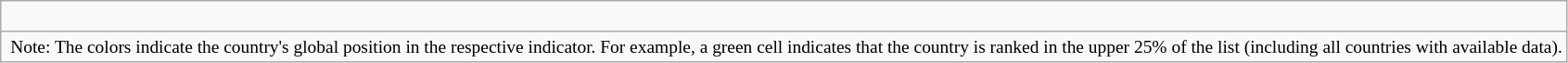<table class="wikitable sortable" style="text-align:right;font-size:90%;">
<tr>
<td colspan="13" style="padding-left:0.5em;text-align:left;font-size:90%;"><br></td>
</tr>
<tr>
<td style="padding-left:0.5em;text-align:left;font-size:90%;">Note: The colors indicate the country's global position in the respective indicator. For example, a green cell indicates that the country is ranked in the upper 25% of the list (including all countries with available data).</td>
</tr>
</table>
